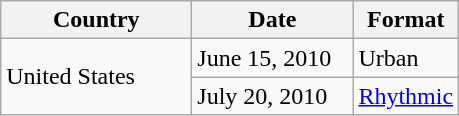<table class="wikitable">
<tr>
<th style="width:120px;">Country</th>
<th style="width:100px;">Date</th>
<th>Format</th>
</tr>
<tr>
<td rowspan="2">United States</td>
<td>June 15, 2010</td>
<td>Urban</td>
</tr>
<tr>
<td>July 20, 2010</td>
<td><a href='#'>Rhythmic</a></td>
</tr>
</table>
